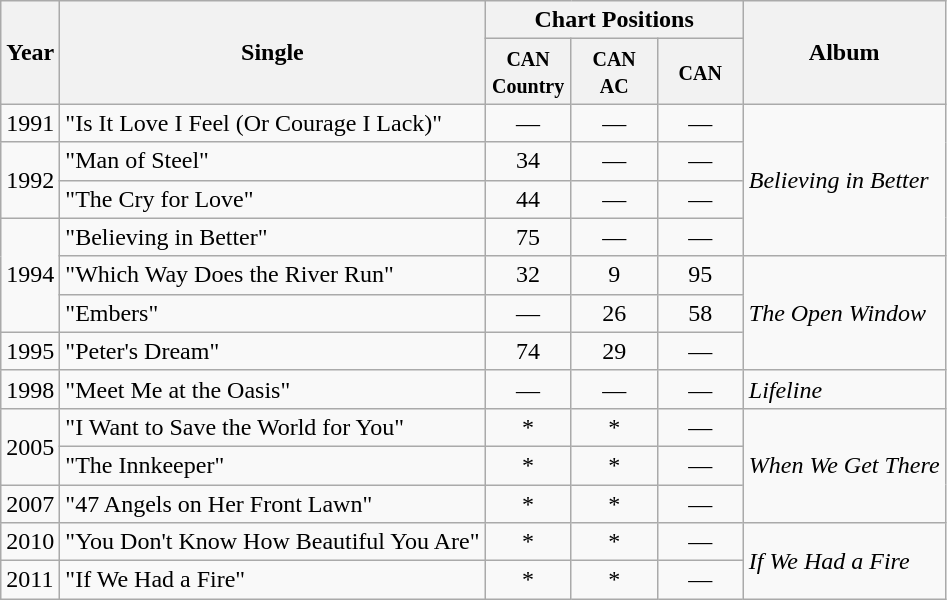<table class="wikitable">
<tr>
<th rowspan="2">Year</th>
<th rowspan="2">Single</th>
<th colspan="3">Chart Positions</th>
<th rowspan="2">Album</th>
</tr>
<tr>
<th width="50"><small>CAN Country</small></th>
<th width="50"><small>CAN AC</small></th>
<th width="50"><small>CAN</small></th>
</tr>
<tr>
<td>1991</td>
<td>"Is It Love I Feel (Or Courage I Lack)"</td>
<td align="center">—</td>
<td align="center">—</td>
<td align="center">—</td>
<td rowspan="4"><em>Believing in Better</em></td>
</tr>
<tr>
<td rowspan="2">1992</td>
<td>"Man of Steel"</td>
<td align="center">34</td>
<td align="center">—</td>
<td align="center">—</td>
</tr>
<tr>
<td>"The Cry for Love"</td>
<td align="center">44</td>
<td align="center">—</td>
<td align="center">—</td>
</tr>
<tr>
<td rowspan="3">1994</td>
<td>"Believing in Better"</td>
<td align="center">75</td>
<td align="center">—</td>
<td align="center">—</td>
</tr>
<tr>
<td>"Which Way Does the River Run"</td>
<td align="center">32</td>
<td align="center">9</td>
<td align="center">95</td>
<td rowspan="3"><em>The Open Window</em></td>
</tr>
<tr>
<td>"Embers"</td>
<td align="center">—</td>
<td align="center">26</td>
<td align="center">58</td>
</tr>
<tr>
<td>1995</td>
<td>"Peter's Dream"</td>
<td align="center">74</td>
<td align="center">29</td>
<td align="center">—</td>
</tr>
<tr>
<td>1998</td>
<td>"Meet Me at the Oasis"</td>
<td align="center">—</td>
<td align="center">—</td>
<td align="center">—</td>
<td><em>Lifeline</em></td>
</tr>
<tr>
<td rowspan="2">2005</td>
<td>"I Want to Save the World for You"</td>
<td align="center">*</td>
<td align="center">*</td>
<td align="center">—</td>
<td rowspan="3"><em>When We Get There</em></td>
</tr>
<tr>
<td>"The Innkeeper"</td>
<td align="center">*</td>
<td align="center">*</td>
<td align="center">—</td>
</tr>
<tr>
<td>2007</td>
<td>"47 Angels on Her Front Lawn"</td>
<td align="center">*</td>
<td align="center">*</td>
<td align="center">—</td>
</tr>
<tr>
<td>2010</td>
<td>"You Don't Know How Beautiful You Are"</td>
<td align="center">*</td>
<td align="center">*</td>
<td align="center">—</td>
<td rowspan="2"><em>If We Had a Fire</em></td>
</tr>
<tr>
<td>2011</td>
<td>"If We Had a Fire"</td>
<td align="center">*</td>
<td align="center">*</td>
<td align="center">—</td>
</tr>
</table>
